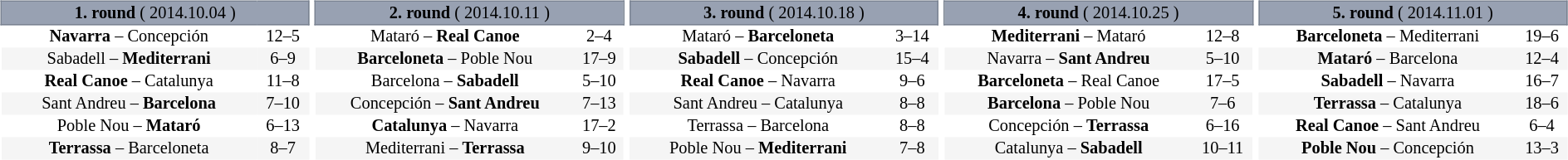<table width=100%>
<tr>
<td width=20% valign="top"><br><table border=0 cellspacing=0 cellpadding=1em style="font-size: 85%; border-collapse: collapse;" width=100%>
<tr>
<td colspan=5 bgcolor=#98A1B2 style="border:1px solid #7A8392;text-align:center;"><span><strong>1. round</strong> ( 2014.10.04 )</span></td>
</tr>
<tr align=center bgcolor=#FFFFFF>
<td><strong>Navarra</strong> – Concepción</td>
<td>12–5</td>
</tr>
<tr align=center bgcolor=#f5f5f5>
<td>Sabadell – <strong>Mediterrani</strong></td>
<td>6–9</td>
</tr>
<tr align=center bgcolor=#FFFFFF>
<td><strong>Real Canoe</strong> – Catalunya</td>
<td>11–8</td>
</tr>
<tr align=center bgcolor=#f5f5f5>
<td>Sant Andreu – <strong>Barcelona</strong></td>
<td>7–10</td>
</tr>
<tr align=center bgcolor=#FFFFFF>
<td>Poble Nou – <strong>Mataró</strong></td>
<td>6–13</td>
</tr>
<tr align=center bgcolor=#f5f5f5>
<td><strong>Terrassa</strong> – Barceloneta</td>
<td>8–7</td>
</tr>
</table>
</td>
<td width=20% valign="top"><br><table border=0 cellspacing=0 cellpadding=1em style="font-size: 85%; border-collapse: collapse;" width=100%>
<tr>
<td colspan=5 bgcolor=#98A1B2 style="border:1px solid #7A8392;text-align:center;"><span><strong>2. round</strong> ( 2014.10.11 )</span></td>
</tr>
<tr align=center bgcolor=#FFFFFF>
<td>Mataró – <strong>Real Canoe</strong></td>
<td>2–4</td>
</tr>
<tr align=center bgcolor=#f5f5f5>
<td><strong>Barceloneta</strong> – Poble Nou</td>
<td>17–9</td>
</tr>
<tr align=center bgcolor=#FFFFFF>
<td>Barcelona – <strong>Sabadell</strong></td>
<td>5–10</td>
</tr>
<tr align=center bgcolor=#f5f5f5>
<td>Concepción – <strong>Sant Andreu</strong></td>
<td>7–13</td>
</tr>
<tr align=center bgcolor=#FFFFFF>
<td><strong>Catalunya</strong> – Navarra</td>
<td>17–2</td>
</tr>
<tr align=center bgcolor=#f5f5f5>
<td>Mediterrani – <strong>Terrassa</strong></td>
<td>9–10</td>
</tr>
</table>
</td>
<td width=20% valign="top"><br><table border=0 cellspacing=0 cellpadding=1em style="font-size: 85%; border-collapse: collapse;" width=100%>
<tr>
<td colspan=5 bgcolor=#98A1B2 style="border:1px solid #7A8392;text-align:center;"><span><strong>3. round</strong> ( 2014.10.18 )</span></td>
</tr>
<tr align=center bgcolor=#FFFFFF>
<td>Mataró – <strong>Barceloneta</strong></td>
<td>3–14</td>
</tr>
<tr align=center bgcolor=#f5f5f5>
<td><strong>Sabadell</strong> – Concepción</td>
<td>15–4</td>
</tr>
<tr align=center bgcolor=#FFFFFF>
<td><strong>Real Canoe</strong> – Navarra</td>
<td>9–6</td>
</tr>
<tr align=center bgcolor=#f5f5f5>
<td>Sant Andreu – Catalunya</td>
<td>8–8</td>
</tr>
<tr align=center bgcolor=#FFFFFF>
<td>Terrassa – Barcelona</td>
<td>8–8</td>
</tr>
<tr align=center bgcolor=#f5f5f5>
<td>Poble Nou – <strong>Mediterrani</strong></td>
<td>7–8</td>
</tr>
</table>
</td>
<td width=20% valign="top"><br><table border=0 cellspacing=0 cellpadding=1em style="font-size: 85%; border-collapse: collapse;" width=100%>
<tr>
<td colspan=5 bgcolor=#98A1B2 style="border:1px solid #7A8392;text-align:center;"><span><strong>4. round</strong> ( 2014.10.25 )</span></td>
</tr>
<tr align=center bgcolor=#FFFFFF>
<td><strong>Mediterrani</strong> – Mataró</td>
<td>12–8</td>
</tr>
<tr align=center bgcolor=#f5f5f5>
<td>Navarra – <strong>Sant Andreu</strong></td>
<td>5–10</td>
</tr>
<tr align=center bgcolor=#FFFFFF>
<td><strong>Barceloneta</strong> – Real Canoe</td>
<td>17–5</td>
</tr>
<tr align=center bgcolor=#f5f5f5>
<td><strong>Barcelona</strong> – Poble Nou</td>
<td>7–6</td>
</tr>
<tr align=center bgcolor=#FFFFFF>
<td>Concepción – <strong>Terrassa</strong></td>
<td>6–16</td>
</tr>
<tr align=center bgcolor=#f5f5f5>
<td>Catalunya – <strong>Sabadell</strong></td>
<td>10–11</td>
</tr>
</table>
</td>
<td width=20% valign="top"><br><table border=0 cellspacing=0 cellpadding=1em style="font-size: 85%; border-collapse: collapse;" width=100%>
<tr>
<td colspan=5 bgcolor=#98A1B2 style="border:1px solid #7A8392;text-align:center;"><span><strong>5. round</strong> ( 2014.11.01 )</span></td>
</tr>
<tr align=center bgcolor=#FFFFFF>
<td><strong>Barceloneta</strong> – Mediterrani</td>
<td>19–6</td>
</tr>
<tr align=center bgcolor=#f5f5f5>
<td><strong>Mataró</strong> – Barcelona</td>
<td>12–4</td>
</tr>
<tr align=center bgcolor=#FFFFFF>
<td><strong>Sabadell</strong> – Navarra</td>
<td>16–7</td>
</tr>
<tr align=center bgcolor=#f5f5f5>
<td><strong>Terrassa</strong> – Catalunya</td>
<td>18–6</td>
</tr>
<tr align=center bgcolor=#FFFFFF>
<td><strong>Real Canoe</strong> – Sant Andreu</td>
<td>6–4</td>
</tr>
<tr align=center bgcolor=#f5f5f5>
<td><strong>Poble Nou</strong> – Concepción</td>
<td>13–3</td>
</tr>
</table>
</td>
</tr>
</table>
